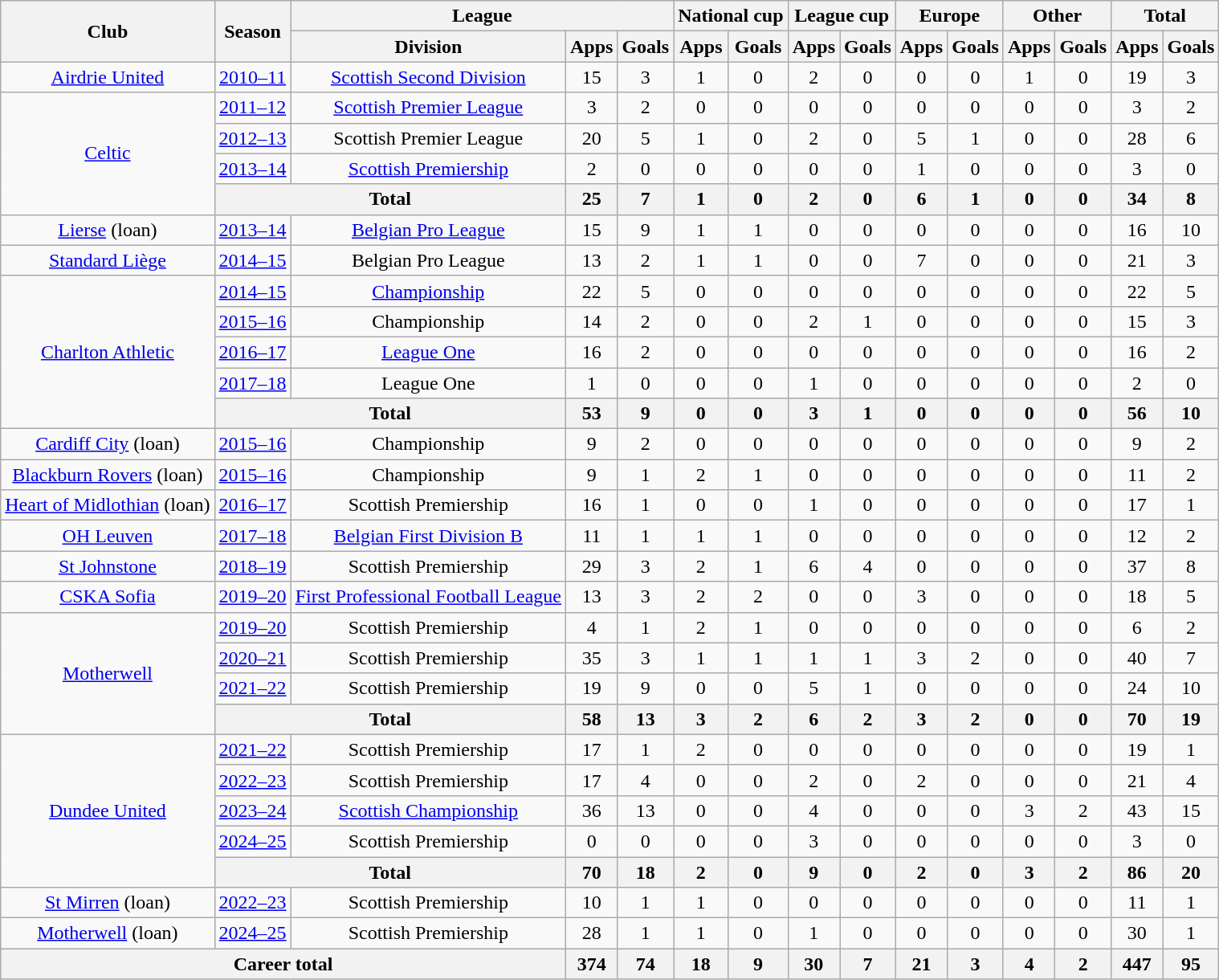<table class="wikitable" style="text-align:center">
<tr>
<th rowspan="2">Club</th>
<th rowspan="2">Season</th>
<th colspan="3">League</th>
<th colspan="2">National cup</th>
<th colspan="2">League cup</th>
<th colspan="2">Europe</th>
<th colspan="2">Other</th>
<th colspan="2">Total</th>
</tr>
<tr>
<th>Division</th>
<th>Apps</th>
<th>Goals</th>
<th>Apps</th>
<th>Goals</th>
<th>Apps</th>
<th>Goals</th>
<th>Apps</th>
<th>Goals</th>
<th>Apps</th>
<th>Goals</th>
<th>Apps</th>
<th>Goals</th>
</tr>
<tr>
<td><a href='#'>Airdrie United</a></td>
<td><a href='#'>2010–11</a> </td>
<td><a href='#'>Scottish Second Division</a></td>
<td>15</td>
<td>3</td>
<td>1</td>
<td>0</td>
<td>2</td>
<td>0</td>
<td>0</td>
<td>0</td>
<td>1</td>
<td>0</td>
<td>19</td>
<td>3</td>
</tr>
<tr>
<td rowspan="4"><a href='#'>Celtic</a></td>
<td><a href='#'>2011–12</a></td>
<td><a href='#'>Scottish Premier League</a></td>
<td>3</td>
<td>2</td>
<td>0</td>
<td>0</td>
<td>0</td>
<td>0</td>
<td>0</td>
<td>0</td>
<td>0</td>
<td>0</td>
<td>3</td>
<td>2</td>
</tr>
<tr>
<td><a href='#'>2012–13</a></td>
<td>Scottish Premier League</td>
<td>20</td>
<td>5</td>
<td>1</td>
<td>0</td>
<td>2</td>
<td>0</td>
<td>5</td>
<td>1</td>
<td>0</td>
<td>0</td>
<td>28</td>
<td>6</td>
</tr>
<tr>
<td><a href='#'>2013–14</a></td>
<td><a href='#'>Scottish Premiership</a></td>
<td>2</td>
<td>0</td>
<td>0</td>
<td>0</td>
<td>0</td>
<td>0</td>
<td>1</td>
<td>0</td>
<td>0</td>
<td>0</td>
<td>3</td>
<td>0</td>
</tr>
<tr>
<th colspan="2">Total</th>
<th>25</th>
<th>7</th>
<th>1</th>
<th>0</th>
<th>2</th>
<th>0</th>
<th>6</th>
<th>1</th>
<th>0</th>
<th>0</th>
<th>34</th>
<th>8</th>
</tr>
<tr>
<td><a href='#'>Lierse</a> (loan)</td>
<td><a href='#'>2013–14</a></td>
<td><a href='#'>Belgian Pro League</a></td>
<td>15</td>
<td>9</td>
<td>1</td>
<td>1</td>
<td>0</td>
<td>0</td>
<td>0</td>
<td>0</td>
<td>0</td>
<td>0</td>
<td>16</td>
<td>10</td>
</tr>
<tr>
<td><a href='#'>Standard Liège</a></td>
<td><a href='#'>2014–15</a></td>
<td>Belgian Pro League</td>
<td>13</td>
<td>2</td>
<td>1</td>
<td>1</td>
<td>0</td>
<td>0</td>
<td>7</td>
<td>0</td>
<td>0</td>
<td>0</td>
<td>21</td>
<td>3</td>
</tr>
<tr>
<td rowspan="5"><a href='#'>Charlton Athletic</a></td>
<td><a href='#'>2014–15</a></td>
<td><a href='#'>Championship</a></td>
<td>22</td>
<td>5</td>
<td>0</td>
<td>0</td>
<td>0</td>
<td>0</td>
<td>0</td>
<td>0</td>
<td>0</td>
<td>0</td>
<td>22</td>
<td>5</td>
</tr>
<tr>
<td><a href='#'>2015–16</a></td>
<td>Championship</td>
<td>14</td>
<td>2</td>
<td>0</td>
<td>0</td>
<td>2</td>
<td>1</td>
<td>0</td>
<td>0</td>
<td>0</td>
<td>0</td>
<td>15</td>
<td>3</td>
</tr>
<tr>
<td><a href='#'>2016–17</a></td>
<td><a href='#'>League One</a></td>
<td>16</td>
<td>2</td>
<td>0</td>
<td>0</td>
<td>0</td>
<td>0</td>
<td>0</td>
<td>0</td>
<td>0</td>
<td>0</td>
<td>16</td>
<td>2</td>
</tr>
<tr>
<td><a href='#'>2017–18</a></td>
<td>League One</td>
<td>1</td>
<td>0</td>
<td>0</td>
<td>0</td>
<td>1</td>
<td>0</td>
<td>0</td>
<td>0</td>
<td>0</td>
<td>0</td>
<td>2</td>
<td>0</td>
</tr>
<tr>
<th colspan="2">Total</th>
<th>53</th>
<th>9</th>
<th>0</th>
<th>0</th>
<th>3</th>
<th>1</th>
<th>0</th>
<th>0</th>
<th>0</th>
<th>0</th>
<th>56</th>
<th>10</th>
</tr>
<tr>
<td><a href='#'>Cardiff City</a> (loan)</td>
<td><a href='#'>2015–16</a></td>
<td>Championship</td>
<td>9</td>
<td>2</td>
<td>0</td>
<td>0</td>
<td>0</td>
<td>0</td>
<td>0</td>
<td>0</td>
<td>0</td>
<td>0</td>
<td>9</td>
<td>2</td>
</tr>
<tr>
<td><a href='#'>Blackburn Rovers</a> (loan)</td>
<td><a href='#'>2015–16</a></td>
<td>Championship</td>
<td>9</td>
<td>1</td>
<td>2</td>
<td>1</td>
<td>0</td>
<td>0</td>
<td>0</td>
<td>0</td>
<td>0</td>
<td>0</td>
<td>11</td>
<td>2</td>
</tr>
<tr>
<td><a href='#'>Heart of Midlothian</a> (loan)</td>
<td><a href='#'>2016–17</a></td>
<td>Scottish Premiership</td>
<td>16</td>
<td>1</td>
<td>0</td>
<td>0</td>
<td>1</td>
<td>0</td>
<td>0</td>
<td>0</td>
<td>0</td>
<td>0</td>
<td>17</td>
<td>1</td>
</tr>
<tr>
<td><a href='#'>OH Leuven</a></td>
<td><a href='#'>2017–18</a></td>
<td><a href='#'>Belgian First Division B</a></td>
<td>11</td>
<td>1</td>
<td>1</td>
<td>1</td>
<td>0</td>
<td>0</td>
<td>0</td>
<td>0</td>
<td>0</td>
<td>0</td>
<td>12</td>
<td>2</td>
</tr>
<tr>
<td><a href='#'>St Johnstone</a></td>
<td><a href='#'>2018–19</a></td>
<td>Scottish Premiership</td>
<td>29</td>
<td>3</td>
<td>2</td>
<td>1</td>
<td>6</td>
<td>4</td>
<td>0</td>
<td>0</td>
<td>0</td>
<td>0</td>
<td>37</td>
<td>8</td>
</tr>
<tr>
<td><a href='#'>CSKA Sofia</a></td>
<td><a href='#'>2019–20</a></td>
<td><a href='#'>First Professional Football League</a></td>
<td>13</td>
<td>3</td>
<td>2</td>
<td>2</td>
<td>0</td>
<td>0</td>
<td>3</td>
<td>0</td>
<td>0</td>
<td>0</td>
<td>18</td>
<td>5</td>
</tr>
<tr>
<td rowspan=4><a href='#'>Motherwell</a></td>
<td><a href='#'>2019–20</a></td>
<td>Scottish Premiership</td>
<td>4</td>
<td>1</td>
<td>2</td>
<td>1</td>
<td>0</td>
<td>0</td>
<td>0</td>
<td>0</td>
<td>0</td>
<td>0</td>
<td>6</td>
<td>2</td>
</tr>
<tr>
<td><a href='#'>2020–21</a></td>
<td>Scottish Premiership</td>
<td>35</td>
<td>3</td>
<td>1</td>
<td>1</td>
<td>1</td>
<td>1</td>
<td>3</td>
<td>2</td>
<td>0</td>
<td>0</td>
<td>40</td>
<td>7</td>
</tr>
<tr>
<td><a href='#'>2021–22</a></td>
<td>Scottish Premiership</td>
<td>19</td>
<td>9</td>
<td>0</td>
<td>0</td>
<td>5</td>
<td>1</td>
<td>0</td>
<td>0</td>
<td>0</td>
<td>0</td>
<td>24</td>
<td>10</td>
</tr>
<tr>
<th colspan="2">Total</th>
<th>58</th>
<th>13</th>
<th>3</th>
<th>2</th>
<th>6</th>
<th>2</th>
<th>3</th>
<th>2</th>
<th>0</th>
<th>0</th>
<th>70</th>
<th>19</th>
</tr>
<tr>
<td rowspan="5"><a href='#'>Dundee United</a></td>
<td><a href='#'>2021–22</a></td>
<td>Scottish Premiership</td>
<td>17</td>
<td>1</td>
<td>2</td>
<td>0</td>
<td>0</td>
<td>0</td>
<td>0</td>
<td>0</td>
<td>0</td>
<td>0</td>
<td>19</td>
<td>1</td>
</tr>
<tr>
<td><a href='#'>2022–23</a></td>
<td>Scottish Premiership</td>
<td>17</td>
<td>4</td>
<td>0</td>
<td>0</td>
<td>2</td>
<td>0</td>
<td>2</td>
<td>0</td>
<td>0</td>
<td>0</td>
<td>21</td>
<td>4</td>
</tr>
<tr>
<td><a href='#'>2023–24</a></td>
<td><a href='#'>Scottish Championship</a></td>
<td>36</td>
<td>13</td>
<td>0</td>
<td>0</td>
<td>4</td>
<td>0</td>
<td>0</td>
<td>0</td>
<td>3</td>
<td>2</td>
<td>43</td>
<td>15</td>
</tr>
<tr>
<td><a href='#'>2024–25</a></td>
<td>Scottish Premiership</td>
<td>0</td>
<td>0</td>
<td>0</td>
<td>0</td>
<td>3</td>
<td>0</td>
<td>0</td>
<td>0</td>
<td>0</td>
<td>0</td>
<td>3</td>
<td>0</td>
</tr>
<tr>
<th colspan="2">Total</th>
<th>70</th>
<th>18</th>
<th>2</th>
<th>0</th>
<th>9</th>
<th>0</th>
<th>2</th>
<th>0</th>
<th>3</th>
<th>2</th>
<th>86</th>
<th>20</th>
</tr>
<tr>
<td><a href='#'>St Mirren</a> (loan)</td>
<td><a href='#'>2022–23</a></td>
<td>Scottish Premiership</td>
<td>10</td>
<td>1</td>
<td>1</td>
<td>0</td>
<td>0</td>
<td>0</td>
<td>0</td>
<td>0</td>
<td>0</td>
<td>0</td>
<td>11</td>
<td>1</td>
</tr>
<tr>
<td><a href='#'>Motherwell</a> (loan)</td>
<td><a href='#'>2024–25</a></td>
<td>Scottish Premiership</td>
<td>28</td>
<td>1</td>
<td>1</td>
<td>0</td>
<td>1</td>
<td>0</td>
<td>0</td>
<td>0</td>
<td>0</td>
<td>0</td>
<td>30</td>
<td>1</td>
</tr>
<tr>
<th colspan="3">Career total</th>
<th>374</th>
<th>74</th>
<th>18</th>
<th>9</th>
<th>30</th>
<th>7</th>
<th>21</th>
<th>3</th>
<th>4</th>
<th>2</th>
<th>447</th>
<th>95</th>
</tr>
</table>
